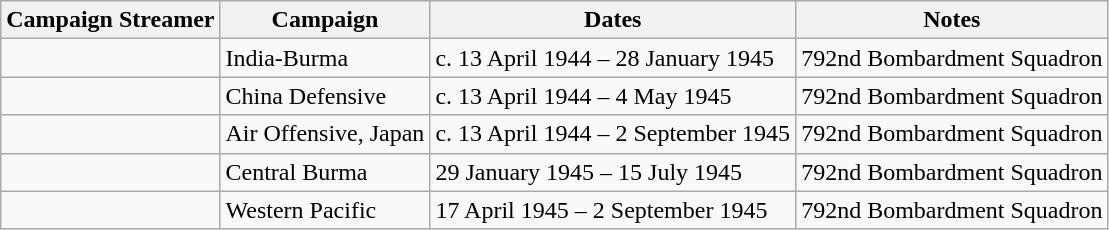<table class="wikitable">
<tr style="background:#efefef;">
<th>Campaign Streamer</th>
<th>Campaign</th>
<th>Dates</th>
<th>Notes</th>
</tr>
<tr>
<td></td>
<td>India-Burma</td>
<td>c. 13 April 1944 – 28 January 1945</td>
<td>792nd Bombardment Squadron</td>
</tr>
<tr>
<td></td>
<td>China Defensive</td>
<td>c. 13 April 1944 – 4 May 1945</td>
<td>792nd Bombardment Squadron</td>
</tr>
<tr>
<td></td>
<td>Air Offensive, Japan</td>
<td>c. 13 April 1944 – 2 September 1945</td>
<td>792nd Bombardment Squadron</td>
</tr>
<tr>
<td></td>
<td>Central Burma</td>
<td>29 January 1945 – 15 July 1945</td>
<td>792nd Bombardment Squadron</td>
</tr>
<tr>
<td></td>
<td>Western Pacific</td>
<td>17 April 1945 – 2 September 1945</td>
<td>792nd Bombardment Squadron</td>
</tr>
</table>
